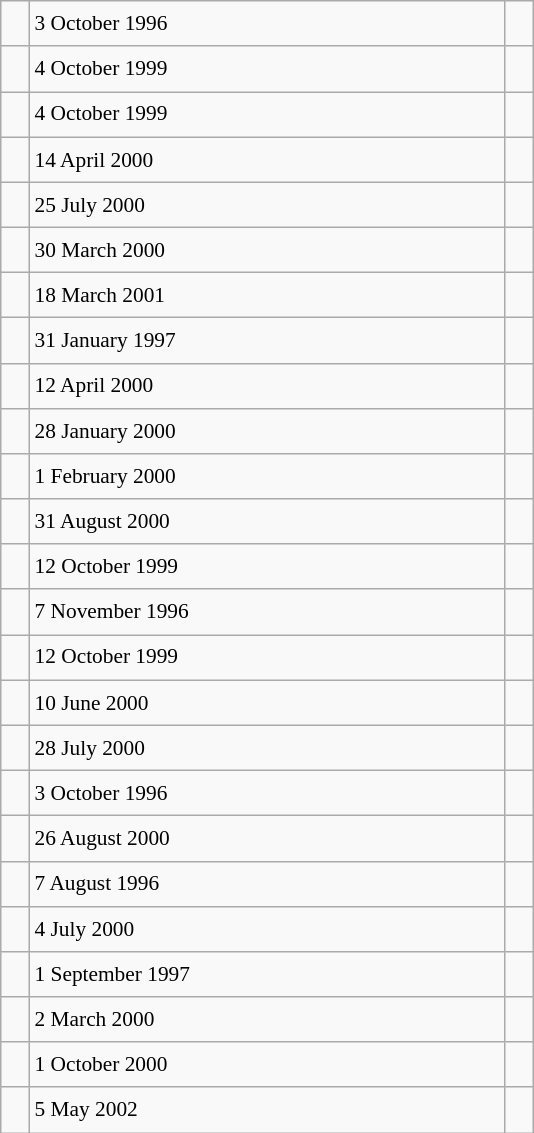<table class="wikitable" style="font-size: 89%; float: left; width: 25em; margin-right: 1em; line-height: 1.65em">
<tr>
<td></td>
<td>3 October 1996</td>
<td></td>
</tr>
<tr>
<td></td>
<td>4 October 1999</td>
<td></td>
</tr>
<tr>
<td></td>
<td>4 October 1999</td>
<td></td>
</tr>
<tr>
<td></td>
<td>14 April 2000</td>
<td></td>
</tr>
<tr>
<td></td>
<td>25 July 2000</td>
<td></td>
</tr>
<tr>
<td></td>
<td>30 March 2000</td>
<td></td>
</tr>
<tr>
<td></td>
<td>18 March 2001</td>
<td></td>
</tr>
<tr>
<td></td>
<td>31 January 1997</td>
<td></td>
</tr>
<tr>
<td></td>
<td>12 April 2000</td>
<td></td>
</tr>
<tr>
<td></td>
<td>28 January 2000</td>
<td></td>
</tr>
<tr>
<td></td>
<td>1 February 2000</td>
<td></td>
</tr>
<tr>
<td></td>
<td>31 August 2000</td>
<td></td>
</tr>
<tr>
<td></td>
<td>12 October 1999</td>
<td></td>
</tr>
<tr>
<td></td>
<td>7 November 1996</td>
<td></td>
</tr>
<tr>
<td></td>
<td>12 October 1999</td>
<td></td>
</tr>
<tr>
<td></td>
<td>10 June 2000</td>
<td></td>
</tr>
<tr>
<td></td>
<td>28 July 2000</td>
<td></td>
</tr>
<tr>
<td></td>
<td>3 October 1996</td>
<td></td>
</tr>
<tr>
<td></td>
<td>26 August 2000</td>
<td></td>
</tr>
<tr>
<td></td>
<td>7 August 1996</td>
<td></td>
</tr>
<tr>
<td></td>
<td>4 July 2000</td>
<td></td>
</tr>
<tr>
<td></td>
<td>1 September 1997</td>
<td></td>
</tr>
<tr>
<td></td>
<td>2 March 2000</td>
<td></td>
</tr>
<tr>
<td></td>
<td>1 October 2000</td>
<td></td>
</tr>
<tr>
<td></td>
<td>5 May 2002</td>
<td></td>
</tr>
</table>
